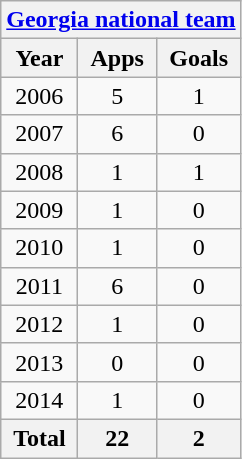<table class="wikitable" style="text-align:center">
<tr>
<th colspan="3"><a href='#'>Georgia national team</a></th>
</tr>
<tr>
<th>Year</th>
<th>Apps</th>
<th>Goals</th>
</tr>
<tr>
<td>2006</td>
<td>5</td>
<td>1</td>
</tr>
<tr>
<td>2007</td>
<td>6</td>
<td>0</td>
</tr>
<tr>
<td>2008</td>
<td>1</td>
<td>1</td>
</tr>
<tr>
<td>2009</td>
<td>1</td>
<td>0</td>
</tr>
<tr>
<td>2010</td>
<td>1</td>
<td>0</td>
</tr>
<tr>
<td>2011</td>
<td>6</td>
<td>0</td>
</tr>
<tr>
<td>2012</td>
<td>1</td>
<td>0</td>
</tr>
<tr>
<td>2013</td>
<td>0</td>
<td>0</td>
</tr>
<tr>
<td>2014</td>
<td>1</td>
<td>0</td>
</tr>
<tr>
<th>Total</th>
<th>22</th>
<th>2</th>
</tr>
</table>
